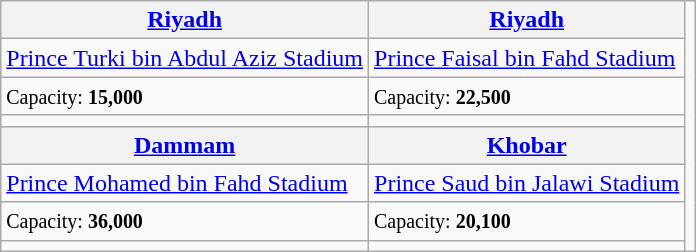<table class="wikitable">
<tr>
<th><a href='#'>Riyadh</a></th>
<th><a href='#'>Riyadh</a></th>
<td rowspan=8><br></td>
</tr>
<tr>
<td><a href='#'>Prince Turki bin Abdul Aziz Stadium</a></td>
<td><a href='#'>Prince Faisal bin Fahd Stadium</a></td>
</tr>
<tr>
<td><small>Capacity: <strong>15,000</strong> </small></td>
<td><small>Capacity: <strong>22,500</strong> </small></td>
</tr>
<tr>
<td></td>
<td></td>
</tr>
<tr>
<th><a href='#'>Dammam</a></th>
<th><a href='#'>Khobar</a></th>
</tr>
<tr>
<td><a href='#'>Prince Mohamed bin Fahd Stadium</a></td>
<td><a href='#'>Prince Saud bin Jalawi Stadium</a></td>
</tr>
<tr>
<td><small>Capacity: <strong>36,000</strong></small></td>
<td><small>Capacity: <strong>20,100</strong></small></td>
</tr>
<tr>
<td></td>
<td></td>
</tr>
</table>
